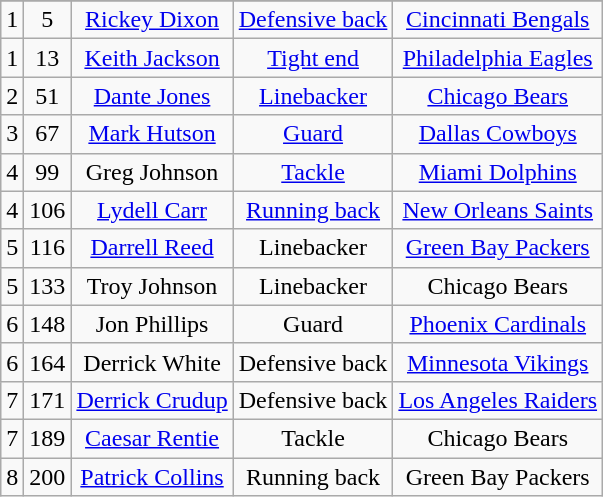<table class="wikitable" style="text-align:center;">
<tr>
</tr>
<tr>
<td>1</td>
<td>5</td>
<td><a href='#'>Rickey Dixon</a></td>
<td><a href='#'>Defensive back</a></td>
<td><a href='#'>Cincinnati Bengals</a></td>
</tr>
<tr>
<td>1</td>
<td>13</td>
<td><a href='#'>Keith Jackson</a></td>
<td><a href='#'>Tight end</a></td>
<td><a href='#'>Philadelphia Eagles</a></td>
</tr>
<tr>
<td>2</td>
<td>51</td>
<td><a href='#'>Dante Jones</a></td>
<td><a href='#'>Linebacker</a></td>
<td><a href='#'>Chicago Bears</a></td>
</tr>
<tr>
<td>3</td>
<td>67</td>
<td><a href='#'>Mark Hutson</a></td>
<td><a href='#'>Guard</a></td>
<td><a href='#'>Dallas Cowboys</a></td>
</tr>
<tr>
<td>4</td>
<td>99</td>
<td>Greg Johnson</td>
<td><a href='#'>Tackle</a></td>
<td><a href='#'>Miami Dolphins</a></td>
</tr>
<tr>
<td>4</td>
<td>106</td>
<td><a href='#'>Lydell Carr</a></td>
<td><a href='#'>Running back</a></td>
<td><a href='#'>New Orleans Saints</a></td>
</tr>
<tr>
<td>5</td>
<td>116</td>
<td><a href='#'>Darrell Reed</a></td>
<td>Linebacker</td>
<td><a href='#'>Green Bay Packers</a></td>
</tr>
<tr>
<td>5</td>
<td>133</td>
<td>Troy Johnson</td>
<td>Linebacker</td>
<td>Chicago Bears</td>
</tr>
<tr>
<td>6</td>
<td>148</td>
<td>Jon Phillips</td>
<td>Guard</td>
<td><a href='#'>Phoenix Cardinals</a></td>
</tr>
<tr>
<td>6</td>
<td>164</td>
<td>Derrick White</td>
<td>Defensive back</td>
<td><a href='#'>Minnesota Vikings</a></td>
</tr>
<tr>
<td>7</td>
<td>171</td>
<td><a href='#'>Derrick Crudup</a></td>
<td>Defensive back</td>
<td><a href='#'>Los Angeles Raiders</a></td>
</tr>
<tr>
<td>7</td>
<td>189</td>
<td><a href='#'>Caesar Rentie</a></td>
<td>Tackle</td>
<td>Chicago Bears</td>
</tr>
<tr>
<td>8</td>
<td>200</td>
<td><a href='#'>Patrick Collins</a></td>
<td>Running back</td>
<td>Green Bay Packers</td>
</tr>
</table>
